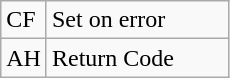<table class="wikitable">
<tr>
<td width="20%">CF</td>
<td width="80%">Set on error</td>
</tr>
<tr>
<td width="20%">AH</td>
<td width="80%">Return Code</td>
</tr>
</table>
